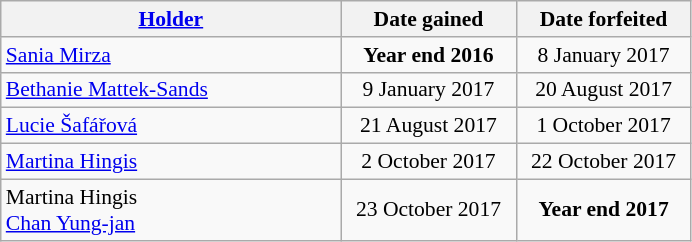<table class="wikitable" style="font-size:90%">
<tr>
<th style="width:220px;"><a href='#'>Holder</a></th>
<th style="width:110px;">Date gained</th>
<th style="width:110px;">Date forfeited</th>
</tr>
<tr>
<td> <a href='#'>Sania Mirza</a></td>
<td style="text-align:center;"><strong>Year end 2016</strong></td>
<td style="text-align:center;">8 January 2017</td>
</tr>
<tr>
<td> <a href='#'>Bethanie Mattek-Sands</a></td>
<td style="text-align:center;">9 January 2017</td>
<td style="text-align:center;">20 August 2017</td>
</tr>
<tr>
<td> <a href='#'>Lucie Šafářová</a></td>
<td style="text-align:center;">21 August 2017</td>
<td style="text-align:center;">1 October 2017</td>
</tr>
<tr>
<td> <a href='#'>Martina Hingis</a></td>
<td style="text-align:center;">2 October 2017</td>
<td style="text-align:center;">22 October 2017</td>
</tr>
<tr>
<td> Martina Hingis <br>  <a href='#'>Chan Yung-jan</a></td>
<td style="text-align:center;">23 October 2017</td>
<td style="text-align:center;"><strong>Year end 2017</strong></td>
</tr>
</table>
